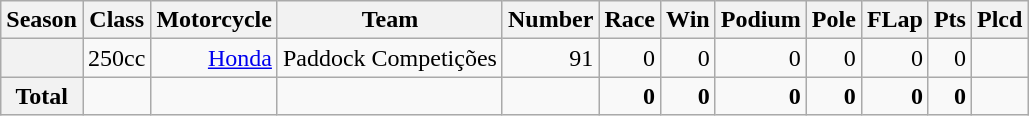<table class="wikitable">
<tr>
<th>Season</th>
<th>Class</th>
<th>Motorcycle</th>
<th>Team</th>
<th>Number</th>
<th>Race</th>
<th>Win</th>
<th>Podium</th>
<th>Pole</th>
<th>FLap</th>
<th>Pts</th>
<th>Plcd</th>
</tr>
<tr align="right">
<th></th>
<td>250cc</td>
<td><a href='#'>Honda</a></td>
<td>Paddock Competições</td>
<td>91</td>
<td>0</td>
<td>0</td>
<td>0</td>
<td>0</td>
<td>0</td>
<td>0</td>
<td></td>
</tr>
<tr align="right">
<th>Total</th>
<td></td>
<td></td>
<td></td>
<td></td>
<td><strong>0</strong></td>
<td><strong>0</strong></td>
<td><strong>0</strong></td>
<td><strong>0</strong></td>
<td><strong>0</strong></td>
<td><strong>0</strong></td>
<td></td>
</tr>
</table>
